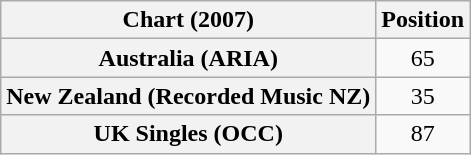<table class="wikitable plainrowheaders sortable" style="text-align:center">
<tr>
<th>Chart (2007)</th>
<th>Position</th>
</tr>
<tr>
<th scope="row">Australia (ARIA)</th>
<td>65</td>
</tr>
<tr>
<th scope="row">New Zealand (Recorded Music NZ)</th>
<td>35</td>
</tr>
<tr>
<th scope="row">UK Singles (OCC)</th>
<td>87</td>
</tr>
</table>
